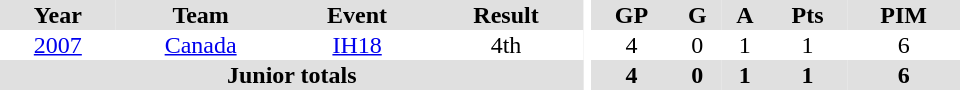<table border="0" cellpadding="1" cellspacing="0" ID="Table3" style="text-align:center; width:40em">
<tr ALIGN="center" bgcolor="#e0e0e0">
<th>Year</th>
<th>Team</th>
<th>Event</th>
<th>Result</th>
<th rowspan="99" bgcolor="#ffffff"></th>
<th>GP</th>
<th>G</th>
<th>A</th>
<th>Pts</th>
<th>PIM</th>
</tr>
<tr>
<td><a href='#'>2007</a></td>
<td><a href='#'>Canada</a></td>
<td><a href='#'>IH18</a></td>
<td>4th</td>
<td>4</td>
<td>0</td>
<td>1</td>
<td>1</td>
<td>6</td>
</tr>
<tr bgcolor="#e0e0e0">
<th colspan="4">Junior totals</th>
<th>4</th>
<th>0</th>
<th>1</th>
<th>1</th>
<th>6</th>
</tr>
</table>
